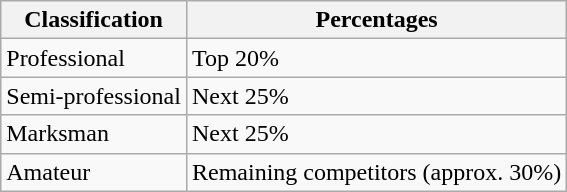<table class="wikitable">
<tr>
<th>Classification</th>
<th>Percentages</th>
</tr>
<tr>
<td>Professional</td>
<td>Top 20%</td>
</tr>
<tr>
<td>Semi-professional</td>
<td>Next 25%</td>
</tr>
<tr>
<td>Marksman</td>
<td>Next 25%</td>
</tr>
<tr>
<td>Amateur</td>
<td>Remaining competitors (approx. 30%)</td>
</tr>
</table>
